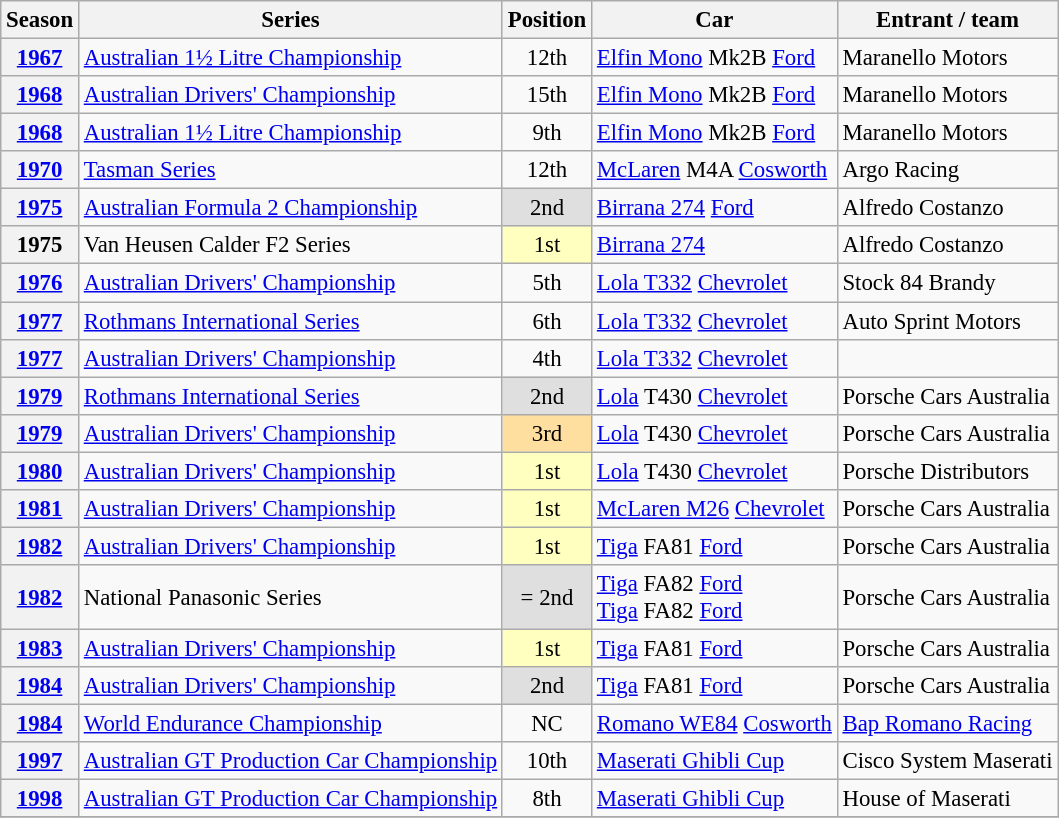<table class="wikitable" style="font-size: 95%;">
<tr>
<th>Season</th>
<th>Series</th>
<th>Position</th>
<th>Car</th>
<th>Entrant / team</th>
</tr>
<tr>
<th><a href='#'>1967</a></th>
<td><a href='#'>Australian 1½ Litre Championship</a></td>
<td align="center">12th</td>
<td><a href='#'>Elfin Mono</a> Mk2B <a href='#'>Ford</a></td>
<td>Maranello Motors</td>
</tr>
<tr>
<th><a href='#'>1968</a></th>
<td><a href='#'>Australian Drivers' Championship</a></td>
<td align="center">15th</td>
<td><a href='#'>Elfin Mono</a> Mk2B <a href='#'>Ford</a></td>
<td>Maranello Motors</td>
</tr>
<tr>
<th><a href='#'>1968</a></th>
<td><a href='#'>Australian 1½ Litre Championship</a></td>
<td align="center">9th</td>
<td><a href='#'>Elfin Mono</a> Mk2B <a href='#'>Ford</a></td>
<td>Maranello Motors</td>
</tr>
<tr>
<th><a href='#'>1970</a></th>
<td><a href='#'>Tasman Series</a></td>
<td align="center">12th</td>
<td><a href='#'>McLaren</a> M4A <a href='#'>Cosworth</a></td>
<td>Argo Racing</td>
</tr>
<tr>
<th><a href='#'>1975</a></th>
<td><a href='#'>Australian Formula 2 Championship</a></td>
<td align="center" style="background:#dfdfdf;">2nd</td>
<td><a href='#'>Birrana 274</a> <a href='#'>Ford</a></td>
<td>Alfredo Costanzo</td>
</tr>
<tr>
<th>1975</th>
<td>Van Heusen Calder F2 Series</td>
<td align="center" style="background:#ffffbf;">1st</td>
<td><a href='#'>Birrana 274</a></td>
<td>Alfredo Costanzo</td>
</tr>
<tr>
<th><a href='#'>1976</a></th>
<td><a href='#'>Australian Drivers' Championship</a></td>
<td align="center">5th</td>
<td><a href='#'>Lola T332</a> <a href='#'>Chevrolet</a></td>
<td>Stock 84 Brandy</td>
</tr>
<tr>
<th><a href='#'>1977</a></th>
<td><a href='#'>Rothmans International Series</a></td>
<td align="center">6th</td>
<td><a href='#'>Lola T332</a> <a href='#'>Chevrolet</a></td>
<td>Auto Sprint Motors</td>
</tr>
<tr>
<th><a href='#'>1977</a></th>
<td><a href='#'>Australian Drivers' Championship</a></td>
<td align="center">4th</td>
<td><a href='#'>Lola T332</a> <a href='#'>Chevrolet</a></td>
<td></td>
</tr>
<tr>
<th><a href='#'>1979</a></th>
<td><a href='#'>Rothmans International Series</a></td>
<td align="center" style="background:#dfdfdf;">2nd</td>
<td><a href='#'>Lola</a> T430 <a href='#'>Chevrolet</a></td>
<td>Porsche Cars Australia</td>
</tr>
<tr>
<th><a href='#'>1979</a></th>
<td><a href='#'>Australian Drivers' Championship</a></td>
<td align="center" style="background:#ffdf9f;">3rd</td>
<td><a href='#'>Lola</a> T430 <a href='#'>Chevrolet</a></td>
<td>Porsche Cars Australia</td>
</tr>
<tr>
<th><a href='#'>1980</a></th>
<td><a href='#'>Australian Drivers' Championship</a></td>
<td align="center" style="background:#ffffbf;">1st</td>
<td><a href='#'>Lola</a> T430 <a href='#'>Chevrolet</a></td>
<td>Porsche Distributors</td>
</tr>
<tr>
<th><a href='#'>1981</a></th>
<td><a href='#'>Australian Drivers' Championship</a></td>
<td align="center" style="background:#ffffbf;">1st</td>
<td><a href='#'>McLaren M26</a> <a href='#'>Chevrolet</a></td>
<td>Porsche Cars Australia</td>
</tr>
<tr>
<th><a href='#'>1982</a></th>
<td><a href='#'>Australian Drivers' Championship</a></td>
<td align="center" style="background:#ffffbf;">1st</td>
<td><a href='#'>Tiga</a> FA81 <a href='#'>Ford</a></td>
<td>Porsche Cars Australia</td>
</tr>
<tr>
<th><a href='#'>1982</a></th>
<td>National Panasonic Series</td>
<td align="center" style="background:#dfdfdf;">= 2nd</td>
<td><a href='#'>Tiga</a> FA82 <a href='#'>Ford</a> <br> <a href='#'>Tiga</a> FA82 <a href='#'>Ford</a></td>
<td>Porsche Cars Australia</td>
</tr>
<tr>
<th><a href='#'>1983</a></th>
<td><a href='#'>Australian Drivers' Championship</a></td>
<td align="center" style="background:#ffffbf;">1st</td>
<td><a href='#'>Tiga</a> FA81 <a href='#'>Ford</a></td>
<td>Porsche Cars Australia</td>
</tr>
<tr>
<th><a href='#'>1984</a></th>
<td><a href='#'>Australian Drivers' Championship</a></td>
<td align="center" style="background:#dfdfdf;">2nd</td>
<td><a href='#'>Tiga</a> FA81 <a href='#'>Ford</a></td>
<td>Porsche Cars Australia</td>
</tr>
<tr>
<th><a href='#'>1984</a></th>
<td><a href='#'>World Endurance Championship</a></td>
<td align="center">NC</td>
<td><a href='#'>Romano WE84</a> <a href='#'>Cosworth</a></td>
<td><a href='#'>Bap Romano Racing</a></td>
</tr>
<tr>
<th><a href='#'>1997</a></th>
<td><a href='#'>Australian GT Production Car Championship</a></td>
<td align="center">10th</td>
<td><a href='#'>Maserati Ghibli Cup</a></td>
<td>Cisco System Maserati</td>
</tr>
<tr>
<th><a href='#'>1998</a></th>
<td><a href='#'>Australian GT Production Car Championship</a></td>
<td align="center">8th</td>
<td><a href='#'>Maserati Ghibli Cup</a></td>
<td>House of Maserati</td>
</tr>
<tr>
</tr>
</table>
